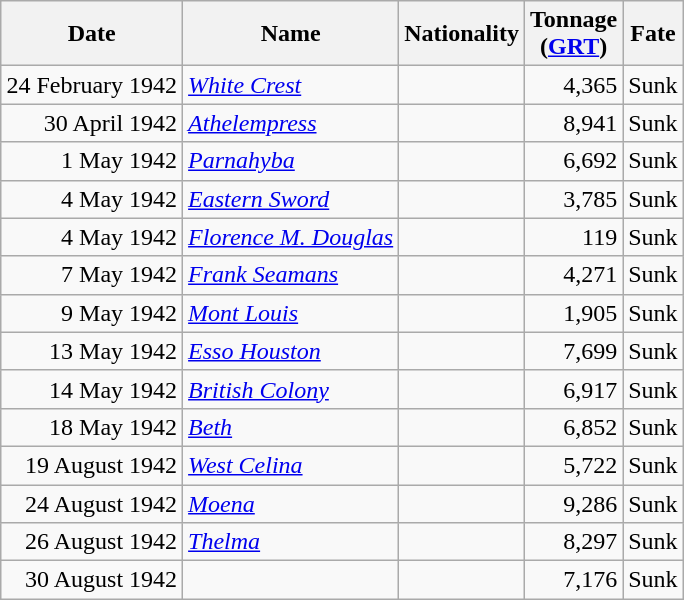<table class="wikitable sortable" style="margin: 1em auto 1em auto;" style="margin: 1em auto 1em auto;">
<tr>
<th>Date</th>
<th>Name</th>
<th>Nationality</th>
<th>Tonnage<br>(<a href='#'>GRT</a>)</th>
<th>Fate</th>
</tr>
<tr>
<td align="right">24 February 1942</td>
<td align="left"><a href='#'><em>White Crest</em></a></td>
<td align="left"></td>
<td align="right">4,365</td>
<td align="left">Sunk</td>
</tr>
<tr>
<td align="right">30 April 1942</td>
<td align="left"><a href='#'><em>Athelempress</em></a></td>
<td align="left"></td>
<td align="right">8,941</td>
<td align="left">Sunk</td>
</tr>
<tr>
<td align="right">1 May 1942</td>
<td align="left"><a href='#'><em>Parnahyba</em></a></td>
<td align="left"></td>
<td align="right">6,692</td>
<td align="left">Sunk</td>
</tr>
<tr>
<td align="right">4 May 1942</td>
<td align="left"><em><a href='#'>Eastern Sword</a></em></td>
<td align="left"></td>
<td align="right">3,785</td>
<td align="left">Sunk</td>
</tr>
<tr>
<td align="right">4 May 1942</td>
<td align="left"><a href='#'><em>Florence M. Douglas</em></a></td>
<td align="left"></td>
<td align="right">119</td>
<td align="left">Sunk</td>
</tr>
<tr>
<td align="right">7 May 1942</td>
<td align="left"><a href='#'><em>Frank Seamans</em></a></td>
<td align="left"></td>
<td align="right">4,271</td>
<td align="left">Sunk</td>
</tr>
<tr>
<td align="right">9 May 1942</td>
<td align="left"><a href='#'><em>Mont Louis</em></a></td>
<td align="left"></td>
<td align="right">1,905</td>
<td align="left">Sunk</td>
</tr>
<tr>
<td align="right">13 May 1942</td>
<td align="left"><a href='#'><em>Esso Houston</em></a></td>
<td align="left"></td>
<td align="right">7,699</td>
<td align="left">Sunk</td>
</tr>
<tr>
<td align="right">14 May 1942</td>
<td align="left"><a href='#'><em>British Colony</em></a></td>
<td align="left"></td>
<td align="right">6,917</td>
<td align="left">Sunk</td>
</tr>
<tr>
<td align="right">18 May 1942</td>
<td align="left"><a href='#'><em>Beth</em></a></td>
<td align="left"></td>
<td align="right">6,852</td>
<td align="left">Sunk</td>
</tr>
<tr>
<td align="right">19 August 1942</td>
<td align="left"><a href='#'><em>West Celina</em></a></td>
<td align="left"></td>
<td align="right">5,722</td>
<td align="left">Sunk</td>
</tr>
<tr>
<td align="right">24 August 1942</td>
<td align="left"><a href='#'><em>Moena</em></a></td>
<td align="left"></td>
<td align="right">9,286</td>
<td align="left">Sunk</td>
</tr>
<tr>
<td align="right">26 August 1942</td>
<td align="left"><a href='#'><em>Thelma</em></a></td>
<td align="left"></td>
<td align="right">8,297</td>
<td align="left">Sunk</td>
</tr>
<tr>
<td align="right">30 August 1942</td>
<td align="left"></td>
<td align="left"></td>
<td align="right">7,176</td>
<td align="left">Sunk</td>
</tr>
</table>
